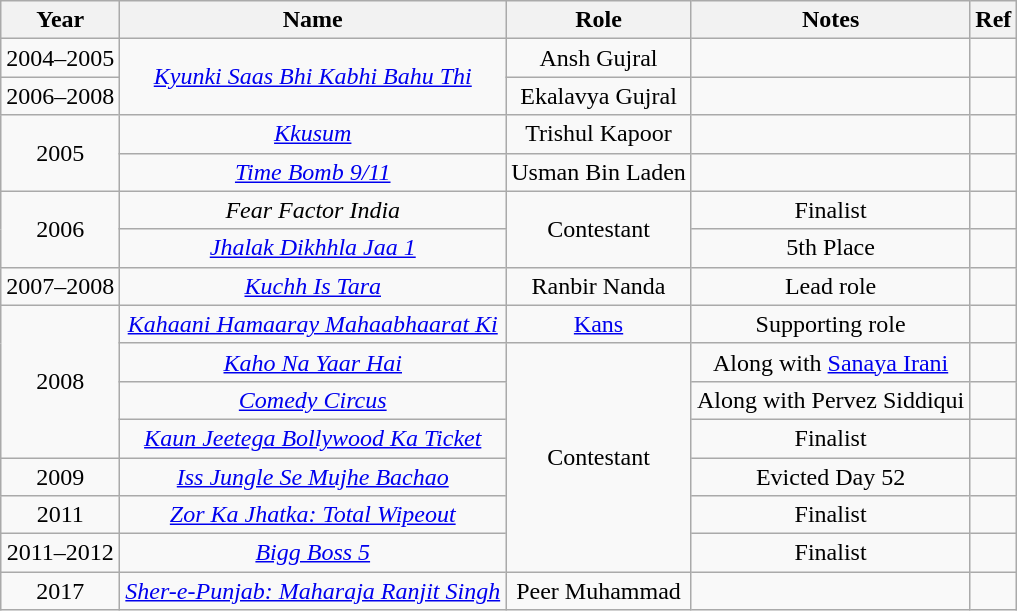<table class="wikitable" style="text-align:center;">
<tr>
<th>Year</th>
<th>Name</th>
<th>Role</th>
<th>Notes</th>
<th>Ref</th>
</tr>
<tr>
<td>2004–2005</td>
<td rowspan="2"><em><a href='#'>Kyunki Saas Bhi Kabhi Bahu Thi</a></em></td>
<td>Ansh Gujral</td>
<td></td>
<td style="text-align:center;"></td>
</tr>
<tr>
<td>2006–2008</td>
<td>Ekalavya Gujral</td>
<td></td>
<td></td>
</tr>
<tr>
<td rowspan="2">2005</td>
<td><em><a href='#'>Kkusum</a></em></td>
<td>Trishul Kapoor</td>
<td></td>
<td></td>
</tr>
<tr>
<td><em><a href='#'>Time Bomb 9/11</a></em></td>
<td>Usman Bin Laden</td>
<td></td>
<td></td>
</tr>
<tr>
<td rowspan="2">2006</td>
<td><em>Fear Factor India</em></td>
<td rowspan="2">Contestant</td>
<td>Finalist</td>
<td></td>
</tr>
<tr>
<td><em><a href='#'>Jhalak Dikhhla Jaa 1</a></em></td>
<td>5th Place</td>
<td></td>
</tr>
<tr>
<td>2007–2008</td>
<td><em><a href='#'>Kuchh Is Tara</a></em></td>
<td>Ranbir Nanda</td>
<td>Lead role</td>
<td></td>
</tr>
<tr>
<td rowspan="4">2008</td>
<td><em><a href='#'>Kahaani Hamaaray Mahaabhaarat Ki</a></em></td>
<td><a href='#'>Kans</a></td>
<td>Supporting role</td>
<td></td>
</tr>
<tr>
<td><em><a href='#'>Kaho Na Yaar Hai</a></em></td>
<td rowspan="6">Contestant</td>
<td>Along with <a href='#'>Sanaya Irani</a></td>
<td></td>
</tr>
<tr>
<td><em><a href='#'>Comedy Circus</a></em></td>
<td>Along with Pervez Siddiqui</td>
<td></td>
</tr>
<tr>
<td><em><a href='#'>Kaun Jeetega Bollywood Ka Ticket</a></em></td>
<td>Finalist</td>
<td></td>
</tr>
<tr>
<td>2009</td>
<td><em><a href='#'>Iss Jungle Se Mujhe Bachao</a></em></td>
<td>Evicted Day 52</td>
<td></td>
</tr>
<tr>
<td>2011</td>
<td><em><a href='#'>Zor Ka Jhatka: Total Wipeout</a></em></td>
<td>Finalist</td>
<td></td>
</tr>
<tr>
<td>2011–2012</td>
<td><em><a href='#'>Bigg Boss 5</a></em></td>
<td>Finalist</td>
<td></td>
</tr>
<tr>
<td>2017</td>
<td><em><a href='#'>Sher-e-Punjab: Maharaja Ranjit Singh</a></em></td>
<td>Peer Muhammad</td>
<td></td>
<td></td>
</tr>
</table>
